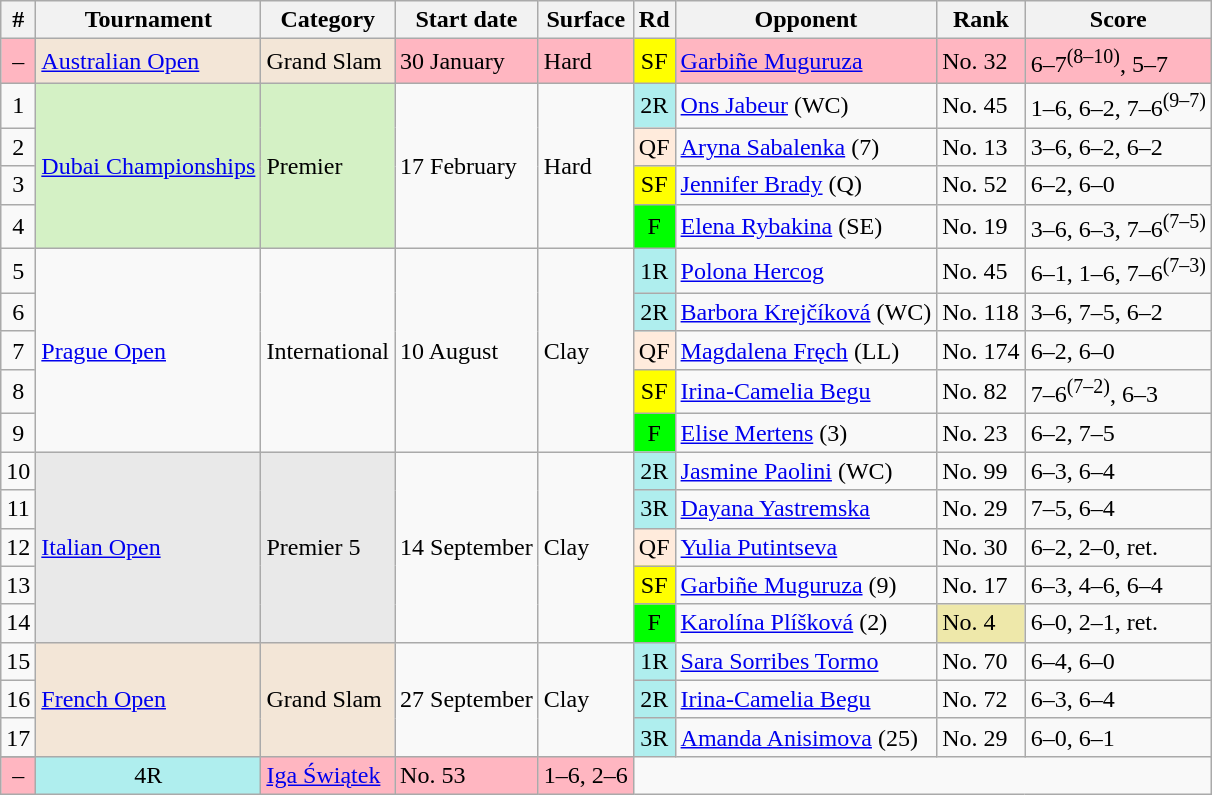<table class="wikitable sortable">
<tr>
<th scope="col">#</th>
<th scope="col">Tournament</th>
<th scope="col">Category</th>
<th scope="col">Start date</th>
<th scope="col">Surface</th>
<th scope="col">Rd</th>
<th scope="col">Opponent</th>
<th scope="col">Rank</th>
<th scope="col" class="unsortable">Score</th>
</tr>
<tr bgcolor=lightpink>
<td align=center>–</td>
<td bgcolor=f3e6d7><a href='#'>Australian Open</a></td>
<td bgcolor=f3e6d7>Grand Slam</td>
<td>30 January</td>
<td>Hard</td>
<td align=center style="background:yellow;">SF</td>
<td> <a href='#'>Garbiñe Muguruza</a></td>
<td align=left>No. 32</td>
<td>6–7<sup>(8–10)</sup>, 5–7</td>
</tr>
<tr>
<td align=center>1</td>
<td bgcolor=D4F1C5 rowspan=4><a href='#'>Dubai Championships</a></td>
<td bgcolor=D4F1C5 rowspan=4>Premier</td>
<td rowspan=4>17 February</td>
<td rowspan=4>Hard</td>
<td align=center style="background:#afeeee;">2R</td>
<td> <a href='#'>Ons Jabeur</a> (WC)</td>
<td>No. 45</td>
<td>1–6, 6–2, 7–6<sup>(9–7)</sup></td>
</tr>
<tr>
<td align=center>2</td>
<td align=center style="background:#ffebdc;">QF</td>
<td> <a href='#'>Aryna Sabalenka</a> (7)</td>
<td align=left>No. 13</td>
<td>3–6, 6–2, 6–2</td>
</tr>
<tr>
<td align=center>3</td>
<td align=center style="background:yellow;">SF</td>
<td> <a href='#'>Jennifer Brady</a> (Q)</td>
<td align=left>No. 52</td>
<td>6–2, 6–0</td>
</tr>
<tr>
<td align=center>4</td>
<td align=center style="background:lime;">F</td>
<td> <a href='#'>Elena Rybakina</a> (SE)</td>
<td align=left>No. 19</td>
<td>3–6, 6–3, 7–6<sup>(7–5)</sup></td>
</tr>
<tr>
<td align=center>5</td>
<td rowspan=5><a href='#'>Prague Open</a></td>
<td rowspan=5>International</td>
<td rowspan=5>10 August</td>
<td rowspan=5>Clay</td>
<td align=center style="background:#afeeee;">1R</td>
<td> <a href='#'>Polona Hercog</a></td>
<td align=left>No. 45</td>
<td>6–1, 1–6, 7–6<sup>(7–3)</sup></td>
</tr>
<tr>
<td align=center>6</td>
<td align=center style="background:#afeeee;">2R</td>
<td> <a href='#'>Barbora Krejčíková</a> (WC)</td>
<td align=left>No. 118</td>
<td>3–6, 7–5, 6–2</td>
</tr>
<tr>
<td align=center>7</td>
<td align=center style="background:#ffebdc;">QF</td>
<td> <a href='#'>Magdalena Fręch</a> (LL)</td>
<td align=left>No. 174</td>
<td>6–2, 6–0</td>
</tr>
<tr>
<td align=center>8</td>
<td align=center style="background:yellow;">SF</td>
<td> <a href='#'>Irina-Camelia Begu</a></td>
<td align=left>No. 82</td>
<td>7–6<sup>(7–2)</sup>, 6–3</td>
</tr>
<tr>
<td align=center>9</td>
<td align=center style="background:lime;">F</td>
<td> <a href='#'>Elise Mertens</a> (3)</td>
<td align=left>No. 23</td>
<td>6–2, 7–5</td>
</tr>
<tr>
<td align=center>10</td>
<td bgcolor=E9E9E9 rowspan=5><a href='#'>Italian Open</a></td>
<td bgcolor=E9E9E9 rowspan=5>Premier 5</td>
<td rowspan=5>14 September</td>
<td rowspan=5>Clay</td>
<td align=center style="background:#afeeee;">2R</td>
<td> <a href='#'>Jasmine Paolini</a> (WC)</td>
<td align=left>No. 99</td>
<td>6–3, 6–4</td>
</tr>
<tr>
<td align=center>11</td>
<td align=center style="background:#afeeee;">3R</td>
<td> <a href='#'>Dayana Yastremska</a></td>
<td align=left>No. 29</td>
<td>7–5, 6–4</td>
</tr>
<tr>
<td align=center>12</td>
<td align=center style="background:#ffebdc;">QF</td>
<td> <a href='#'>Yulia Putintseva</a></td>
<td align=left>No. 30</td>
<td>6–2, 2–0, ret.</td>
</tr>
<tr>
<td align=center>13</td>
<td align=center style="background:yellow;">SF</td>
<td> <a href='#'>Garbiñe Muguruza</a> (9)</td>
<td align=left>No. 17</td>
<td>6–3, 4–6, 6–4</td>
</tr>
<tr>
<td align=center>14</td>
<td align=center style="background:lime;">F</td>
<td> <a href='#'>Karolína Plíšková</a> (2)</td>
<td align=left style="background:#eee8aa;">No. 4</td>
<td>6–0, 2–1, ret.</td>
</tr>
<tr>
<td align=center>15</td>
<td bgcolor=F3E6D7 rowspan=4><a href='#'>French Open</a></td>
<td bgcolor=F3E6D7 rowspan=4>Grand Slam</td>
<td rowspan=4>27 September</td>
<td rowspan=4>Clay</td>
<td align=center style="background:#afeeee;">1R</td>
<td> <a href='#'>Sara Sorribes Tormo</a></td>
<td align=left>No. 70</td>
<td>6–4, 6–0</td>
</tr>
<tr>
<td align=center>16</td>
<td align=center style="background:#afeeee;">2R</td>
<td> <a href='#'>Irina-Camelia Begu</a></td>
<td align=left>No. 72</td>
<td>6–3, 6–4</td>
</tr>
<tr>
<td align=center>17</td>
<td align=center style="background:#afeeee;">3R</td>
<td> <a href='#'>Amanda Anisimova</a> (25)</td>
<td align=left>No. 29</td>
<td>6–0, 6–1</td>
</tr>
<tr>
</tr>
<tr bgcolor=lightpink>
<td align=center>–</td>
<td align=center style="background:#afeeee;">4R</td>
<td> <a href='#'>Iga Świątek</a></td>
<td align=left>No. 53</td>
<td>1–6, 2–6</td>
</tr>
</table>
